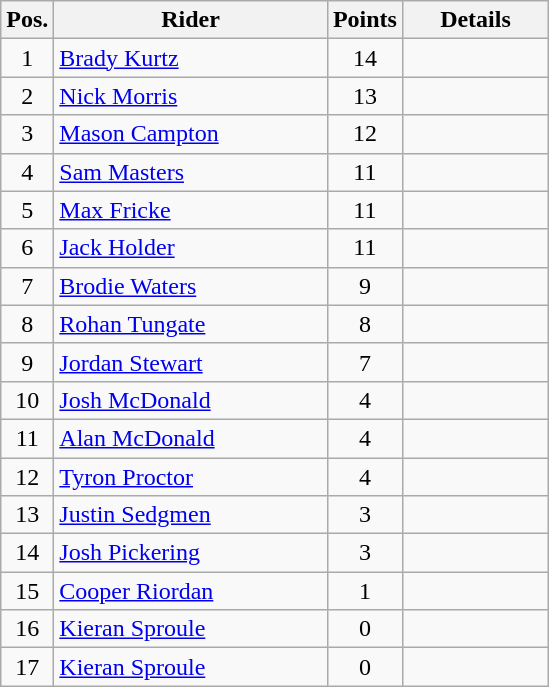<table class=wikitable>
<tr>
<th width=25px>Pos.</th>
<th width=175px>Rider</th>
<th width=40px>Points</th>
<th width=90px>Details</th>
</tr>
<tr align=center >
<td>1</td>
<td align=left><a href='#'>Brady Kurtz</a></td>
<td>14</td>
<td></td>
</tr>
<tr align=center >
<td>2</td>
<td align=left><a href='#'>Nick Morris</a></td>
<td>13</td>
<td></td>
</tr>
<tr align=center >
<td>3</td>
<td align=left><a href='#'>Mason Campton</a></td>
<td>12</td>
<td></td>
</tr>
<tr align=center >
<td>4</td>
<td align=left><a href='#'>Sam Masters</a></td>
<td>11</td>
<td></td>
</tr>
<tr align=center >
<td>5</td>
<td align=left><a href='#'>Max Fricke</a></td>
<td>11</td>
<td></td>
</tr>
<tr align=center >
<td>6</td>
<td align=left><a href='#'>Jack Holder</a></td>
<td>11</td>
<td></td>
</tr>
<tr align=center >
<td>7</td>
<td align=left><a href='#'>Brodie Waters</a></td>
<td>9</td>
<td></td>
</tr>
<tr align=center>
<td>8</td>
<td align=left><a href='#'>Rohan Tungate</a></td>
<td>8</td>
<td></td>
</tr>
<tr align=center>
<td>9</td>
<td align=left><a href='#'>Jordan Stewart</a></td>
<td>7</td>
<td></td>
</tr>
<tr align=center>
<td>10</td>
<td align=left><a href='#'>Josh McDonald</a></td>
<td>4</td>
<td></td>
</tr>
<tr align=center>
<td>11</td>
<td align=left><a href='#'>Alan McDonald</a></td>
<td>4</td>
<td></td>
</tr>
<tr align=center>
<td>12</td>
<td align=left><a href='#'>Tyron Proctor</a></td>
<td>4</td>
<td></td>
</tr>
<tr align=center>
<td>13</td>
<td align=left><a href='#'>Justin Sedgmen</a></td>
<td>3</td>
<td></td>
</tr>
<tr align=center>
<td>14</td>
<td align=left><a href='#'>Josh Pickering</a></td>
<td>3</td>
<td></td>
</tr>
<tr align=center>
<td>15</td>
<td align=left><a href='#'>Cooper Riordan</a></td>
<td>1</td>
<td></td>
</tr>
<tr align=center>
<td>16</td>
<td align=left><a href='#'>Kieran Sproule</a></td>
<td>0</td>
<td></td>
</tr>
<tr align=center>
<td>17</td>
<td align=left><a href='#'>Kieran Sproule</a></td>
<td>0</td>
<td></td>
</tr>
</table>
